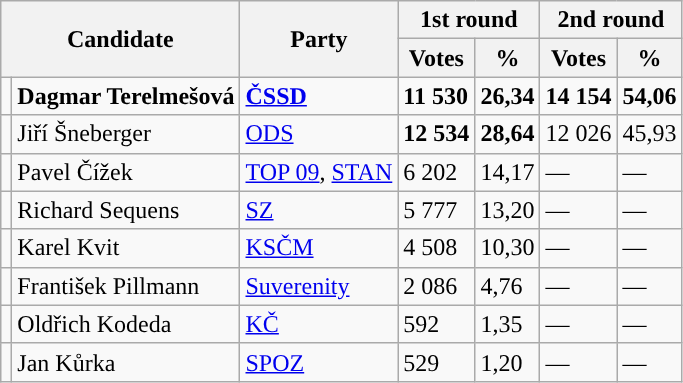<table class="wikitable sortable">
<tr>
<th colspan="2" rowspan="2">Candidate</th>
<th rowspan="2">Party</th>
<th colspan="2">1st round</th>
<th colspan="2">2nd round</th>
</tr>
<tr>
<th>Votes</th>
<th>%</th>
<th>Votes</th>
<th>%</th>
</tr>
<tr>
<td style="background-color:"></td>
<td><strong>Dagmar Terelmešová</strong></td>
<td><a href='#'><strong>ČSSD</strong></a></td>
<td><strong>11 530</strong></td>
<td><strong>26,34</strong></td>
<td><strong>14 154</strong></td>
<td><strong>54,06</strong></td>
</tr>
<tr>
<td style="background-color:"></td>
<td>Jiří Šneberger</td>
<td><a href='#'>ODS</a></td>
<td><strong>12 534</strong></td>
<td><strong>28,64</strong></td>
<td>12 026</td>
<td>45,93</td>
</tr>
<tr>
<td style="background-color:"></td>
<td>Pavel Čížek</td>
<td><a href='#'>TOP 09</a>, <a href='#'>STAN</a></td>
<td>6 202</td>
<td>14,17</td>
<td>—</td>
<td>—</td>
</tr>
<tr>
<td style="background-color:"></td>
<td>Richard Sequens</td>
<td><a href='#'>SZ</a></td>
<td>5 777</td>
<td>13,20</td>
<td>—</td>
<td>—</td>
</tr>
<tr>
<td style="background-color:"></td>
<td>Karel Kvit</td>
<td><a href='#'>KSČM</a></td>
<td>4 508</td>
<td>10,30</td>
<td>—</td>
<td>—</td>
</tr>
<tr>
<td style="background-color:"></td>
<td>František Pillmann</td>
<td><a href='#'>Suverenity</a></td>
<td>2 086</td>
<td>4,76</td>
<td>—</td>
<td>—</td>
</tr>
<tr>
<td style="background-color:"></td>
<td>Oldřich Kodeda</td>
<td><a href='#'>KČ</a></td>
<td>592</td>
<td>1,35</td>
<td>—</td>
<td>—</td>
</tr>
<tr>
<td style="background-color:"></td>
<td>Jan Kůrka</td>
<td><a href='#'>SPOZ</a></td>
<td>529</td>
<td>1,20</td>
<td>—</td>
<td>—</td>
</tr>
</table>
